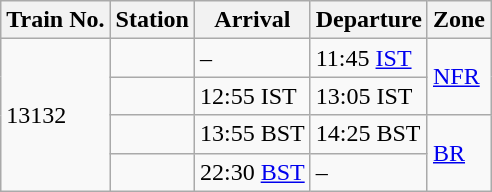<table class="wikitable">
<tr>
<th>Train No.</th>
<th>Station</th>
<th>Arrival</th>
<th>Departure</th>
<th>Zone</th>
</tr>
<tr>
<td rowspan=4>13132</td>
<td></td>
<td>–</td>
<td>11:45 <a href='#'>IST</a></td>
<td rowspan=2><a href='#'>NFR</a></td>
</tr>
<tr>
<td></td>
<td>12:55 IST</td>
<td>13:05 IST</td>
</tr>
<tr>
<td></td>
<td>13:55 BST</td>
<td>14:25 BST</td>
<td rowspan=2><a href='#'>BR</a></td>
</tr>
<tr>
<td></td>
<td>22:30 <a href='#'>BST</a></td>
<td>–</td>
</tr>
</table>
